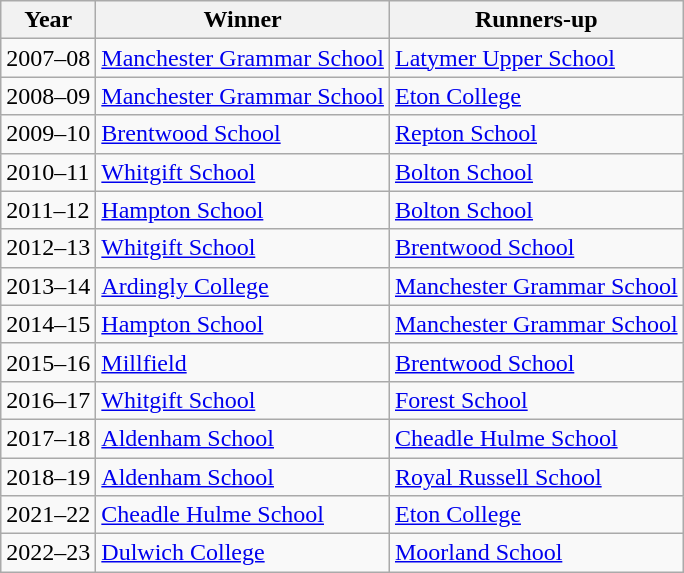<table class="wikitable">
<tr>
<th>Year</th>
<th>Winner</th>
<th>Runners-up</th>
</tr>
<tr>
<td>2007–08</td>
<td><a href='#'>Manchester Grammar School</a></td>
<td><a href='#'>Latymer Upper School</a></td>
</tr>
<tr>
<td>2008–09</td>
<td><a href='#'>Manchester Grammar School</a></td>
<td><a href='#'>Eton College</a></td>
</tr>
<tr>
<td>2009–10</td>
<td><a href='#'>Brentwood School</a></td>
<td><a href='#'>Repton School</a></td>
</tr>
<tr>
<td>2010–11</td>
<td><a href='#'>Whitgift School</a></td>
<td><a href='#'>Bolton School</a></td>
</tr>
<tr>
<td>2011–12</td>
<td><a href='#'>Hampton School</a></td>
<td><a href='#'>Bolton School</a></td>
</tr>
<tr>
<td>2012–13</td>
<td><a href='#'>Whitgift School</a></td>
<td><a href='#'>Brentwood School</a></td>
</tr>
<tr>
<td>2013–14</td>
<td><a href='#'>Ardingly College</a></td>
<td><a href='#'>Manchester Grammar School</a></td>
</tr>
<tr>
<td>2014–15</td>
<td><a href='#'>Hampton School</a></td>
<td><a href='#'>Manchester Grammar School</a></td>
</tr>
<tr>
<td>2015–16</td>
<td><a href='#'>Millfield</a></td>
<td><a href='#'>Brentwood School</a></td>
</tr>
<tr>
<td>2016–17</td>
<td><a href='#'>Whitgift School</a></td>
<td><a href='#'>Forest School</a></td>
</tr>
<tr>
<td>2017–18</td>
<td><a href='#'>Aldenham School</a></td>
<td><a href='#'>Cheadle Hulme School</a></td>
</tr>
<tr>
<td>2018–19</td>
<td><a href='#'>Aldenham School</a></td>
<td><a href='#'>Royal Russell School</a></td>
</tr>
<tr>
<td>2021–22</td>
<td><a href='#'>Cheadle Hulme School</a></td>
<td><a href='#'>Eton College</a></td>
</tr>
<tr>
<td>2022–23</td>
<td><a href='#'>Dulwich College</a></td>
<td><a href='#'>Moorland School</a></td>
</tr>
</table>
